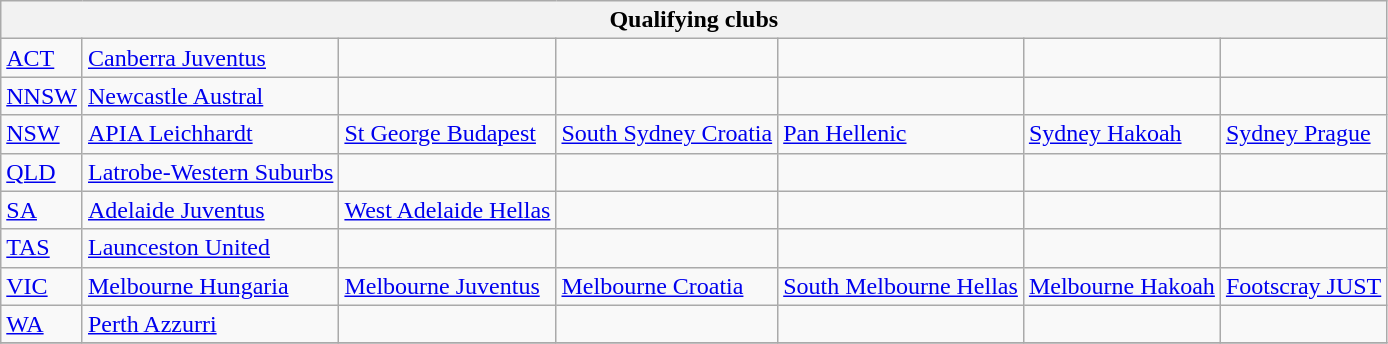<table class="wikitable">
<tr>
<th colspan=7>Qualifying clubs</th>
</tr>
<tr>
<td> <a href='#'>ACT</a></td>
<td><a href='#'>Canberra Juventus</a></td>
<td></td>
<td></td>
<td></td>
<td></td>
<td></td>
</tr>
<tr>
<td> <a href='#'>NNSW</a></td>
<td><a href='#'>Newcastle Austral</a></td>
<td></td>
<td></td>
<td></td>
<td></td>
<td></td>
</tr>
<tr>
<td> <a href='#'>NSW</a></td>
<td><a href='#'>APIA Leichhardt</a></td>
<td><a href='#'>St George Budapest</a></td>
<td><a href='#'>South Sydney Croatia</a></td>
<td><a href='#'>Pan Hellenic</a></td>
<td><a href='#'>Sydney Hakoah</a></td>
<td><a href='#'>Sydney Prague</a></td>
</tr>
<tr>
<td> <a href='#'>QLD</a></td>
<td><a href='#'>Latrobe-Western Suburbs</a></td>
<td></td>
<td></td>
<td></td>
<td></td>
<td></td>
</tr>
<tr>
<td> <a href='#'>SA</a></td>
<td><a href='#'>Adelaide Juventus</a></td>
<td><a href='#'>West Adelaide Hellas</a></td>
<td></td>
<td></td>
<td></td>
<td></td>
</tr>
<tr>
<td> <a href='#'>TAS</a></td>
<td><a href='#'>Launceston United</a></td>
<td></td>
<td></td>
<td></td>
<td></td>
<td></td>
</tr>
<tr>
<td> <a href='#'>VIC</a></td>
<td><a href='#'>Melbourne Hungaria</a></td>
<td><a href='#'>Melbourne Juventus</a></td>
<td><a href='#'>Melbourne Croatia</a></td>
<td><a href='#'>South Melbourne Hellas</a></td>
<td><a href='#'>Melbourne Hakoah</a></td>
<td><a href='#'>Footscray JUST</a></td>
</tr>
<tr>
<td> <a href='#'>WA</a></td>
<td><a href='#'>Perth Azzurri</a></td>
<td></td>
<td></td>
<td></td>
<td></td>
<td></td>
</tr>
<tr>
</tr>
</table>
